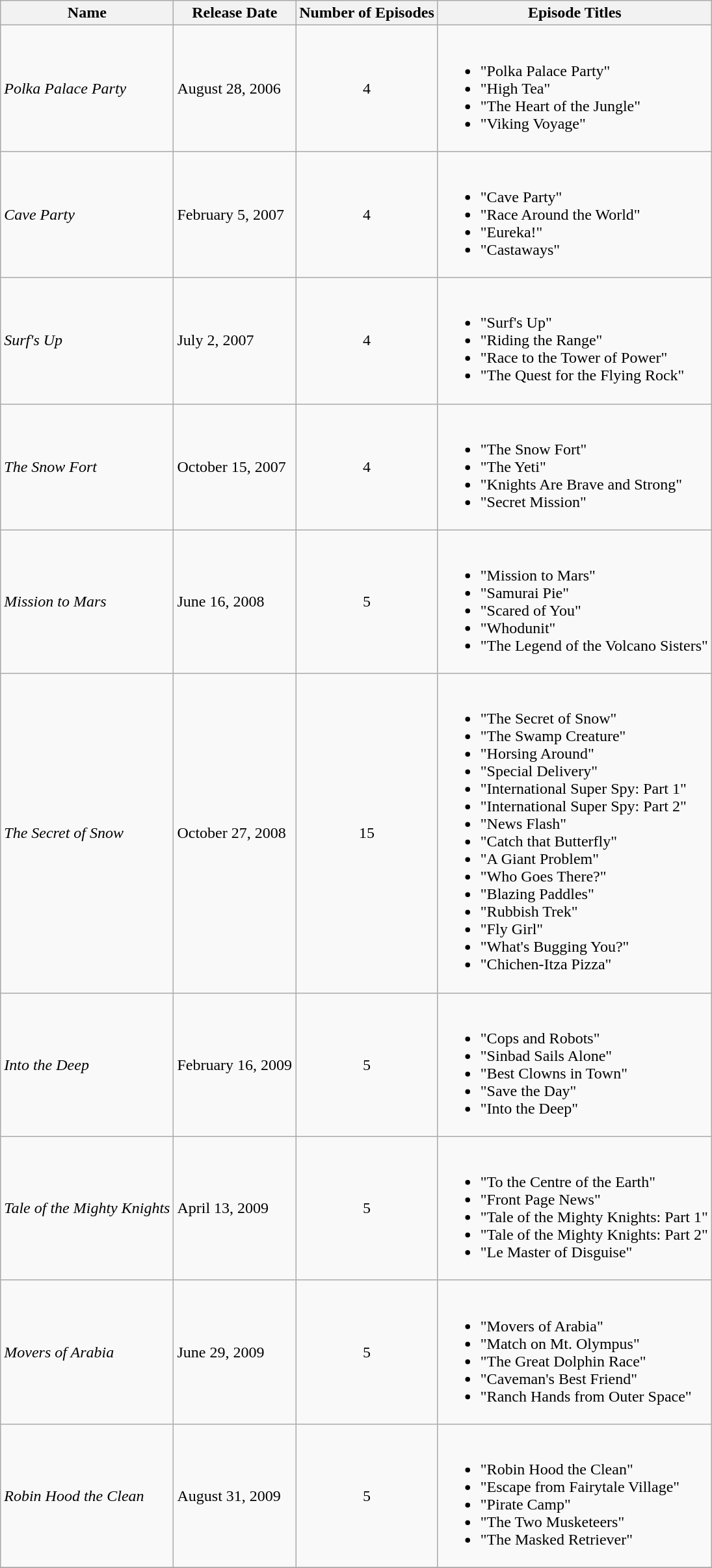<table class="wikitable">
<tr>
<th>Name</th>
<th>Release Date</th>
<th>Number of Episodes</th>
<th>Episode Titles</th>
</tr>
<tr>
<td><em>Polka Palace Party</em></td>
<td>August 28, 2006</td>
<td align="center">4</td>
<td><br><ul><li>"Polka Palace Party"</li><li>"High Tea"</li><li>"The Heart of the Jungle"</li><li>"Viking Voyage"</li></ul></td>
</tr>
<tr>
<td><em>Cave Party</em></td>
<td>February 5, 2007</td>
<td align="center">4</td>
<td><br><ul><li>"Cave Party"</li><li>"Race Around the World"</li><li>"Eureka!"</li><li>"Castaways"</li></ul></td>
</tr>
<tr>
<td><em>Surf's Up</em></td>
<td>July 2, 2007</td>
<td align="center">4</td>
<td><br><ul><li>"Surf's Up"</li><li>"Riding the Range"</li><li>"Race to the Tower of Power"</li><li>"The Quest for the Flying Rock"</li></ul></td>
</tr>
<tr>
<td><em>The Snow Fort</em></td>
<td>October 15, 2007</td>
<td align="center">4</td>
<td><br><ul><li>"The Snow Fort"</li><li>"The Yeti"</li><li>"Knights Are Brave and Strong"</li><li>"Secret Mission"</li></ul></td>
</tr>
<tr>
<td><em>Mission to Mars</em></td>
<td>June 16, 2008</td>
<td align="center">5</td>
<td><br><ul><li>"Mission to Mars"</li><li>"Samurai Pie"</li><li>"Scared of You"</li><li>"Whodunit"</li><li>"The Legend of the Volcano Sisters"</li></ul></td>
</tr>
<tr>
<td><em>The Secret of Snow</em></td>
<td>October 27, 2008</td>
<td align="center">15</td>
<td><br><ul><li>"The Secret of Snow"</li><li>"The Swamp Creature"</li><li>"Horsing Around"</li><li>"Special Delivery"</li><li>"International Super Spy: Part 1"</li><li>"International Super Spy: Part 2"</li><li>"News Flash"</li><li>"Catch that Butterfly"</li><li>"A Giant Problem"</li><li>"Who Goes There?"</li><li>"Blazing Paddles"</li><li>"Rubbish Trek"</li><li>"Fly Girl"</li><li>"What's Bugging You?"</li><li>"Chichen-Itza Pizza"</li></ul></td>
</tr>
<tr>
<td><em>Into the Deep</em></td>
<td>February 16, 2009</td>
<td align="center">5</td>
<td><br><ul><li>"Cops and Robots"</li><li>"Sinbad Sails Alone"</li><li>"Best Clowns in Town"</li><li>"Save the Day"</li><li>"Into the Deep"</li></ul></td>
</tr>
<tr>
<td><em>Tale of the Mighty Knights</em></td>
<td>April 13, 2009</td>
<td align="center">5</td>
<td><br><ul><li>"To the Centre of the Earth"</li><li>"Front Page News"</li><li>"Tale of the Mighty Knights: Part 1"</li><li>"Tale of the Mighty Knights: Part 2"</li><li>"Le Master of Disguise"</li></ul></td>
</tr>
<tr>
<td><em>Movers of Arabia</em></td>
<td>June 29, 2009</td>
<td align="center">5</td>
<td><br><ul><li>"Movers of Arabia"</li><li>"Match on Mt. Olympus"</li><li>"The Great Dolphin Race"</li><li>"Caveman's Best Friend"</li><li>"Ranch Hands from Outer Space"</li></ul></td>
</tr>
<tr>
<td><em>Robin Hood the Clean</em></td>
<td>August 31, 2009</td>
<td align="center">5</td>
<td><br><ul><li>"Robin Hood the Clean"</li><li>"Escape from Fairytale Village"</li><li>"Pirate Camp"</li><li>"The Two Musketeers"</li><li>"The Masked Retriever"</li></ul></td>
</tr>
<tr>
</tr>
</table>
